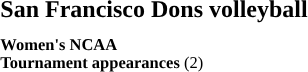<table class="toccolours" style="margin:1em auto;" cellpadding="4" cellspacing="0">
<tr>
<td><strong>San Francisco Dons volleyball</strong></td>
</tr>
<tr>
<td style="font-size:11px; text-align:left;"><strong>Women's NCAA<br>Tournament appearances</strong> (2)</td>
<td style="text-align:center;"></td>
</tr>
<tr 2003 • 2008>
</tr>
</table>
